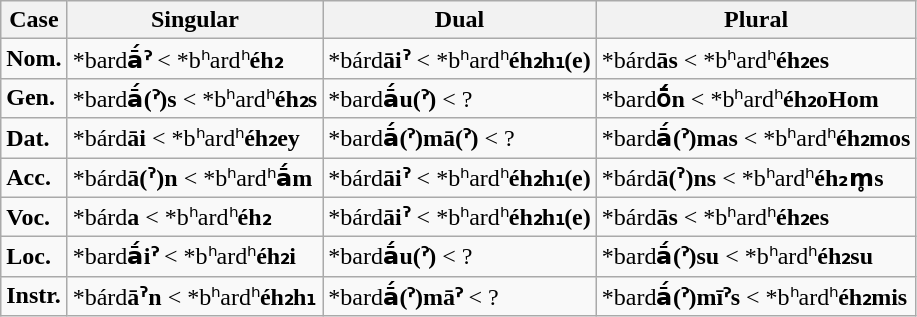<table class="wikitable sortable">
<tr>
<th>Case</th>
<th>Singular</th>
<th>Dual</th>
<th>Plural</th>
</tr>
<tr>
<td><strong>Nom.</strong></td>
<td>*bard<strong>ā́ˀ</strong> < *bʰardʰ<strong>éh₂</strong></td>
<td>*bárd<strong>āiˀ</strong> < *bʰardʰ<strong>éh₂h₁(e)</strong></td>
<td>*bárd<strong>ās</strong> < *bʰardʰ<strong>éh₂es</strong></td>
</tr>
<tr>
<td><strong>Gen.</strong></td>
<td>*bard<strong>ā́(ˀ)s</strong> < *bʰardʰ<strong>éh₂s</strong></td>
<td>*bard<strong>ā́u(ˀ)</strong> < ?</td>
<td>*bard<strong>ṓn</strong> < *bʰardʰ<strong>éh₂oHom</strong></td>
</tr>
<tr>
<td><strong>Dat.</strong></td>
<td>*bárd<strong>āi</strong> < *bʰardʰ<strong>éh₂ey</strong></td>
<td>*bard<strong>ā́(ˀ)mā(ˀ)</strong> < ?</td>
<td>*bard<strong>ā́(ˀ)mas</strong> < *bʰardʰ<strong>éh₂mos</strong></td>
</tr>
<tr>
<td><strong>Acc.</strong></td>
<td>*bárd<strong>ā(ˀ)n</strong> < *bʰardʰ<strong>ā́m</strong></td>
<td>*bárd<strong>āiˀ</strong> < *bʰardʰ<strong>éh₂h₁(e)</strong></td>
<td>*bárd<strong>ā(ˀ)ns</strong> < *bʰardʰ<strong>éh₂m̥s</strong></td>
</tr>
<tr>
<td><strong>Voc.</strong></td>
<td>*bárd<strong>a</strong> < *bʰardʰ<strong>éh₂</strong></td>
<td>*bárd<strong>āiˀ</strong> < *bʰardʰ<strong>éh₂h₁(e)</strong></td>
<td>*bárd<strong>ās</strong> < *bʰardʰ<strong>éh₂es</strong></td>
</tr>
<tr>
<td><strong>Loc.</strong></td>
<td>*bard<strong>ā́iˀ</strong> < *bʰardʰ<strong>éh₂i</strong></td>
<td>*bard<strong>ā́u(ˀ)</strong> < ?</td>
<td>*bard<strong>ā́(ˀ)su</strong> < *bʰardʰ<strong>éh₂su</strong></td>
</tr>
<tr>
<td><strong>Instr.</strong></td>
<td>*bárd<strong>āˀn</strong> < *bʰardʰ<strong>éh₂h₁</strong></td>
<td>*bard<strong>ā́(ˀ)māˀ</strong> < ?</td>
<td>*bard<strong>ā́(ˀ)mīˀs</strong> < *bʰardʰ<strong>éh₂mis</strong></td>
</tr>
</table>
